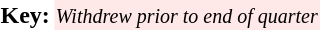<table>
<tr>
<td><strong>Key:</strong></td>
<td align="center" bgcolor=#FFE8E8><small><em>Withdrew prior to end of quarter</em></small></td>
</tr>
</table>
